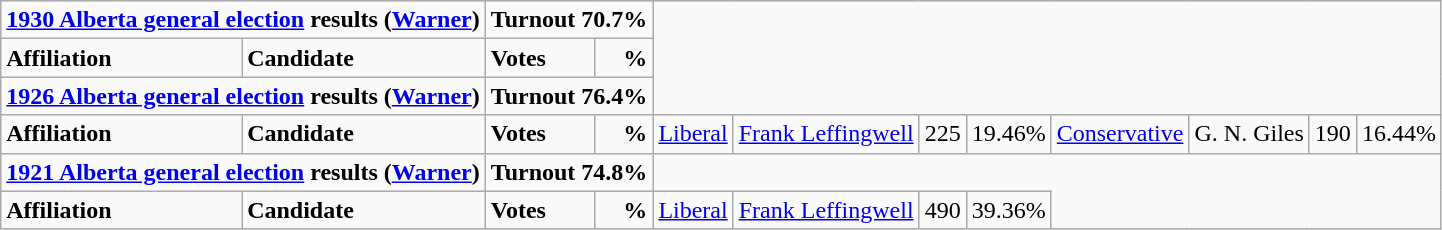<table class="wikitable">
<tr>
<td colspan="3" align=center><strong><a href='#'>1930 Alberta general election</a> results (<a href='#'>Warner</a>)</strong></td>
<td colspan="2"><span><strong>Turnout 70.7%</strong></span></td>
</tr>
<tr>
<td colspan="2" rowspan="1" align="left" valign="top"><strong>Affiliation</strong></td>
<td valign="top"><strong>Candidate</strong></td>
<td valign="top"><strong>Votes</strong></td>
<td valign="top" align="right"><strong>%</strong><br>
</td>
</tr>
<tr>
<td colspan="3" align=center><strong><a href='#'>1926 Alberta general election</a> results (<a href='#'>Warner</a>)</strong></td>
<td colspan="2"><span><strong>Turnout 76.4%</strong></span></td>
</tr>
<tr>
<td colspan="2" rowspan="1" align="left" valign="top"><strong>Affiliation</strong></td>
<td valign="top"><strong>Candidate</strong></td>
<td valign="top"><strong>Votes</strong></td>
<td valign="top" align="right"><strong>%</strong><br>
</td>
<td><a href='#'>Liberal</a></td>
<td><a href='#'>Frank Leffingwell</a></td>
<td align="right">225</td>
<td align="right">19.46%<br></td>
<td><a href='#'>Conservative</a></td>
<td>G. N. Giles</td>
<td align="right">190</td>
<td align="right">16.44%</td>
</tr>
<tr>
<td colspan="3" align=center><strong><a href='#'>1921 Alberta general election</a> results (<a href='#'>Warner</a>)</strong></td>
<td colspan="2"><span><strong>Turnout 74.8%</strong></span></td>
</tr>
<tr>
<td colspan="2" rowspan="1" align="left" valign="top"><strong>Affiliation</strong></td>
<td valign="top"><strong>Candidate</strong></td>
<td valign="top"><strong>Votes</strong></td>
<td valign="top" align="right"><strong>%</strong><br>
</td>
<td><a href='#'>Liberal</a></td>
<td><a href='#'>Frank Leffingwell</a></td>
<td align="right">490</td>
<td align="right">39.36%</td>
</tr>
</table>
